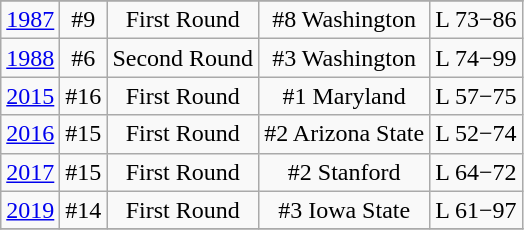<table class="wikitable" style="text-align:center">
<tr>
</tr>
<tr>
<td rowspan=1><a href='#'>1987</a></td>
<td>#9</td>
<td>First Round</td>
<td>#8 Washington</td>
<td>L 73−86</td>
</tr>
<tr style="text-align:center;">
<td rowspan=1><a href='#'>1988</a></td>
<td>#6</td>
<td>Second Round</td>
<td>#3 Washington</td>
<td>L 74−99</td>
</tr>
<tr style="text-align:center;">
<td rowspan=1><a href='#'>2015</a></td>
<td>#16</td>
<td>First Round</td>
<td>#1 Maryland</td>
<td>L 57−75</td>
</tr>
<tr style="text-align:center;">
<td rowspan=1><a href='#'>2016</a></td>
<td>#15</td>
<td>First Round</td>
<td>#2 Arizona State</td>
<td>L 52−74</td>
</tr>
<tr style="text-align:center;">
<td rowspan=1><a href='#'>2017</a></td>
<td>#15</td>
<td>First Round</td>
<td>#2 Stanford</td>
<td>L 64−72</td>
</tr>
<tr style="text-align:center;">
<td rowspan=1><a href='#'>2019</a></td>
<td>#14</td>
<td>First Round</td>
<td>#3 Iowa State</td>
<td>L 61−97</td>
</tr>
<tr style="text-align:center;">
</tr>
</table>
